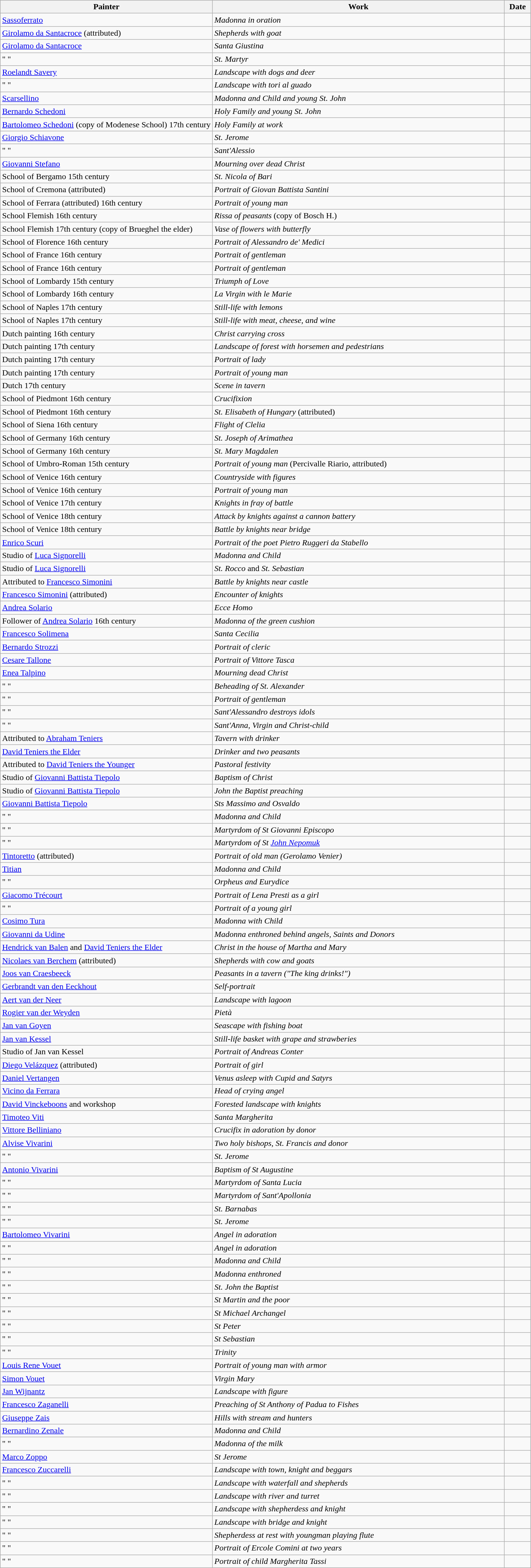<table class=wikitable>
<tr>
<th width="40%">Painter</th>
<th width="55%">Work</th>
<th width="5%">Date</th>
</tr>
<tr valign="top">
<td><a href='#'>Sassoferrato</a></td>
<td><em>Madonna in oration</em></td>
<td></td>
</tr>
<tr valign="top">
<td><a href='#'>Girolamo da Santacroce</a> (attributed)</td>
<td><em>Shepherds with goat</em></td>
<td></td>
</tr>
<tr valign="top">
<td><a href='#'>Girolamo da Santacroce</a></td>
<td><em>Santa Giustina</em></td>
<td></td>
</tr>
<tr valign="top">
<td>" "</td>
<td><em>St. Martyr</em></td>
<td></td>
</tr>
<tr valign="top">
<td><a href='#'>Roelandt Savery</a></td>
<td><em>Landscape with dogs and deer</em></td>
<td></td>
</tr>
<tr valign="top">
<td>" "</td>
<td><em>Landscape with tori al guado</em></td>
<td></td>
</tr>
<tr valign="top">
<td><a href='#'>Scarsellino</a></td>
<td><em>Madonna and Child and young St. John</em></td>
<td></td>
</tr>
<tr valign="top">
<td><a href='#'>Bernardo Schedoni</a></td>
<td><em>Holy Family and young St. John</em></td>
<td></td>
</tr>
<tr valign="top">
<td><a href='#'>Bartolomeo Schedoni</a> (copy of Modenese School) 17th century</td>
<td><em>Holy Family at work</em></td>
<td></td>
</tr>
<tr valign="top">
<td><a href='#'>Giorgio Schiavone</a></td>
<td><em>St. Jerome</em></td>
<td></td>
</tr>
<tr valign="top">
<td>" "</td>
<td><em>Sant'Alessio</em></td>
<td></td>
</tr>
<tr valign="top">
<td><a href='#'>Giovanni Stefano</a></td>
<td><em>Mourning over dead Christ</em></td>
<td></td>
</tr>
<tr valign="top">
<td>School of Bergamo 15th century</td>
<td><em>St. Nicola of Bari</em></td>
<td></td>
</tr>
<tr valign="top">
<td>School of Cremona (attributed)</td>
<td><em>Portrait of Giovan Battista Santini</em></td>
<td></td>
</tr>
<tr valign="top">
<td>School of Ferrara (attributed) 16th century</td>
<td><em>Portrait of young man</em></td>
<td></td>
</tr>
<tr valign="top">
<td>School Flemish 16th century</td>
<td><em>Rissa of peasants</em> (copy of Bosch H.)</td>
<td></td>
</tr>
<tr valign="top">
<td>School Flemish 17th century (copy of Brueghel the elder)</td>
<td><em>Vase of flowers with butterfly</em></td>
<td></td>
</tr>
<tr valign="top">
<td>School of Florence 16th century</td>
<td><em>Portrait of Alessandro de' Medici</em></td>
<td></td>
</tr>
<tr valign="top">
<td>School of France 16th century</td>
<td><em>Portrait of gentleman</em></td>
<td></td>
</tr>
<tr valign="top">
<td>School of France 16th century</td>
<td><em>Portrait of gentleman</em></td>
<td></td>
</tr>
<tr valign="top">
<td>School of Lombardy 15th century</td>
<td><em>Triumph of Love</em></td>
<td></td>
</tr>
<tr valign="top">
<td>School of Lombardy 16th century</td>
<td><em>La Virgin with le Marie</em></td>
<td></td>
</tr>
<tr valign="top">
<td>School of Naples 17th century</td>
<td><em>Still-life with lemons</em></td>
<td></td>
</tr>
<tr valign="top">
<td>School of Naples 17th century</td>
<td><em>Still-life with meat, cheese, and wine</em></td>
<td></td>
</tr>
<tr valign="top">
<td>Dutch painting 16th century</td>
<td><em>Christ carrying cross</em></td>
<td></td>
</tr>
<tr valign="top">
<td>Dutch painting 17th century</td>
<td><em>Landscape of forest with horsemen and pedestrians</em></td>
<td></td>
</tr>
<tr valign="top">
<td>Dutch painting 17th century</td>
<td><em>Portrait of lady</em></td>
<td></td>
</tr>
<tr valign="top">
<td>Dutch painting 17th century</td>
<td><em>Portrait of young man</em></td>
<td></td>
</tr>
<tr valign="top">
<td>Dutch 17th century</td>
<td><em>Scene in tavern</em></td>
<td></td>
</tr>
<tr valign="top">
<td>School of Piedmont 16th century</td>
<td><em>Crucifixion</em></td>
<td></td>
</tr>
<tr valign="top">
<td>School of Piedmont 16th century</td>
<td><em>St. Elisabeth of Hungary</em> (attributed)</td>
<td></td>
</tr>
<tr valign="top">
<td>School of Siena 16th century</td>
<td><em>Flight of Clelia</em></td>
<td></td>
</tr>
<tr valign="top">
<td>School of Germany 16th century</td>
<td><em>St. Joseph of Arimathea</em></td>
<td></td>
</tr>
<tr valign="top">
<td>School of Germany 16th century</td>
<td><em>St. Mary Magdalen</em></td>
<td></td>
</tr>
<tr valign="top">
<td>School of Umbro-Roman 15th century</td>
<td><em>Portrait of young man</em> (Percivalle Riario, attributed)</td>
<td></td>
</tr>
<tr valign="top">
<td>School of Venice 16th century</td>
<td><em>Countryside with figures</em></td>
<td></td>
</tr>
<tr valign="top">
<td>School of Venice 16th century</td>
<td><em>Portrait of young man</em></td>
<td></td>
</tr>
<tr valign="top">
<td>School of Venice 17th century</td>
<td><em>Knights in fray of battle</em></td>
<td></td>
</tr>
<tr valign="top">
<td>School of Venice 18th century</td>
<td><em>Attack by knights against a cannon battery</em></td>
<td></td>
</tr>
<tr valign="top">
<td>School of Venice 18th century</td>
<td><em>Battle by knights near bridge</em></td>
<td></td>
</tr>
<tr valign="top">
<td><a href='#'>Enrico Scuri</a></td>
<td><em>Portrait of the poet Pietro Ruggeri da Stabello</em></td>
<td></td>
</tr>
<tr valign="top">
<td>Studio of <a href='#'>Luca Signorelli</a></td>
<td><em>Madonna and Child</em></td>
<td></td>
</tr>
<tr valign="top">
<td>Studio of <a href='#'>Luca Signorelli</a></td>
<td><em>St. Rocco</em> and <em>St. Sebastian</em></td>
<td></td>
</tr>
<tr valign="top">
<td>Attributed to <a href='#'>Francesco Simonini</a></td>
<td><em>Battle by knights near castle</em></td>
<td></td>
</tr>
<tr valign="top">
<td><a href='#'>Francesco Simonini</a> (attributed)</td>
<td><em>Encounter of knights</em></td>
<td></td>
</tr>
<tr valign="top">
<td><a href='#'>Andrea Solario</a></td>
<td><em>Ecce Homo</em></td>
<td></td>
</tr>
<tr valign="top">
<td>Follower of <a href='#'>Andrea Solario</a> 16th century</td>
<td><em>Madonna of the green cushion</em></td>
<td></td>
</tr>
<tr valign="top">
<td><a href='#'>Francesco Solimena</a></td>
<td><em>Santa Cecilia</em></td>
<td></td>
</tr>
<tr valign="top">
<td><a href='#'>Bernardo Strozzi</a></td>
<td><em>Portrait of cleric</em></td>
<td></td>
</tr>
<tr valign="top">
<td><a href='#'>Cesare Tallone</a></td>
<td><em>Portrait of Vittore Tasca</em></td>
<td></td>
</tr>
<tr valign="top">
<td><a href='#'>Enea Talpino</a></td>
<td><em>Mourning dead Christ</em></td>
<td></td>
</tr>
<tr valign="top">
<td>" "</td>
<td><em>Beheading of St. Alexander</em></td>
<td></td>
</tr>
<tr valign="top">
<td>" "</td>
<td><em>Portrait of gentleman</em></td>
<td></td>
</tr>
<tr valign="top">
<td>" "</td>
<td><em>Sant'Alessandro destroys idols</em></td>
<td></td>
</tr>
<tr valign="top">
<td>" "</td>
<td><em>Sant'Anna, Virgin and Christ-child</em></td>
<td></td>
</tr>
<tr valign="top">
<td>Attributed to <a href='#'>Abraham Teniers</a></td>
<td><em>Tavern with drinker</em></td>
<td></td>
</tr>
<tr valign="top">
<td><a href='#'>David Teniers the Elder</a></td>
<td><em>Drinker and two peasants</em></td>
<td></td>
</tr>
<tr valign="top">
<td>Attributed to <a href='#'>David Teniers the Younger</a></td>
<td><em>Pastoral festivity</em></td>
<td></td>
</tr>
<tr valign="top">
<td>Studio of <a href='#'>Giovanni Battista Tiepolo</a></td>
<td><em>Baptism of Christ</em></td>
<td></td>
</tr>
<tr valign="top">
<td>Studio of <a href='#'>Giovanni Battista Tiepolo</a></td>
<td><em>John the Baptist preaching</em></td>
<td></td>
</tr>
<tr valign="top">
<td><a href='#'>Giovanni Battista Tiepolo</a></td>
<td><em>Sts Massimo and Osvaldo</em></td>
<td></td>
</tr>
<tr valign="top">
<td>" "</td>
<td><em>Madonna and Child</em></td>
<td></td>
</tr>
<tr valign="top">
<td>" "</td>
<td><em>Martyrdom of St Giovanni Episcopo</em></td>
<td></td>
</tr>
<tr valign="top">
<td>" "</td>
<td><em>Martyrdom of St <a href='#'>John Nepomuk</a></em></td>
<td></td>
</tr>
<tr valign="top">
<td><a href='#'>Tintoretto</a> (attributed)</td>
<td><em>Portrait of old man (Gerolamo Venier)</em></td>
<td></td>
</tr>
<tr valign="top">
<td><a href='#'>Titian</a></td>
<td><em>Madonna and Child</em></td>
<td></td>
</tr>
<tr valign="top">
<td>" "</td>
<td><em>Orpheus and Eurydice</em></td>
<td></td>
</tr>
<tr valign="top">
<td><a href='#'>Giacomo Trécourt</a></td>
<td><em>Portrait of Lena Presti as a girl</em></td>
<td></td>
</tr>
<tr valign="top">
<td>" "</td>
<td><em>Portrait of a young girl</em></td>
<td></td>
</tr>
<tr valign="top">
<td><a href='#'>Cosimo Tura</a></td>
<td><em>Madonna with Child</em></td>
<td></td>
</tr>
<tr valign="top">
<td><a href='#'>Giovanni da Udine</a></td>
<td><em>Madonna enthroned behind angels, Saints and Donors</em></td>
<td></td>
</tr>
<tr valign="top">
<td><a href='#'>Hendrick van Balen</a> and <a href='#'>David Teniers the Elder</a></td>
<td><em>Christ in the house of Martha and Mary</em></td>
<td></td>
</tr>
<tr valign="top">
<td><a href='#'>Nicolaes van Berchem</a> (attributed)</td>
<td><em>Shepherds with cow and goats</em></td>
<td></td>
</tr>
<tr valign="top">
<td><a href='#'>Joos van Craesbeeck</a></td>
<td><em>Peasants in a tavern ("The king drinks!")</em></td>
<td></td>
</tr>
<tr valign="top">
<td><a href='#'>Gerbrandt van den Eeckhout</a></td>
<td><em>Self-portrait</em></td>
<td></td>
</tr>
<tr valign="top">
<td><a href='#'>Aert van der Neer</a></td>
<td><em>Landscape with lagoon</em></td>
<td></td>
</tr>
<tr valign="top">
<td><a href='#'>Rogier van der Weyden</a></td>
<td><em>Pietà</em></td>
<td></td>
</tr>
<tr valign="top">
<td><a href='#'>Jan van Goyen</a></td>
<td><em>Seascape with fishing boat</em></td>
<td></td>
</tr>
<tr valign="top">
<td><a href='#'>Jan van Kessel</a></td>
<td><em>Still-life basket with grape and strawberies</em></td>
<td></td>
</tr>
<tr valign="top">
<td>Studio of Jan van Kessel</td>
<td><em>Portrait of Andreas Conter</em></td>
<td></td>
</tr>
<tr valign="top">
<td><a href='#'>Diego Velázquez</a> (attributed)</td>
<td><em>Portrait of girl</em></td>
<td></td>
</tr>
<tr valign="top">
<td><a href='#'>Daniel Vertangen</a></td>
<td><em>Venus asleep with Cupid and Satyrs</em></td>
<td></td>
</tr>
<tr valign="top">
<td><a href='#'>Vicino da Ferrara</a></td>
<td><em>Head of crying angel</em></td>
<td></td>
</tr>
<tr valign="top">
<td><a href='#'>David Vinckeboons</a> and workshop</td>
<td><em>Forested landscape with knights</em></td>
<td></td>
</tr>
<tr valign="top">
<td><a href='#'>Timoteo Viti</a></td>
<td><em>Santa Margherita</em></td>
<td></td>
</tr>
<tr valign="top">
<td><a href='#'>Vittore Belliniano</a></td>
<td><em>Crucifix in adoration by donor</em></td>
<td></td>
</tr>
<tr valign="top">
<td><a href='#'>Alvise Vivarini</a></td>
<td><em>Two holy bishops, St. Francis and donor</em></td>
<td></td>
</tr>
<tr valign="top">
<td>" "</td>
<td><em>St. Jerome</em></td>
<td></td>
</tr>
<tr valign="top">
<td><a href='#'>Antonio Vivarini</a></td>
<td><em>Baptism of St Augustine</em></td>
<td></td>
</tr>
<tr valign="top">
<td>" "</td>
<td><em>Martyrdom of Santa Lucia</em></td>
<td></td>
</tr>
<tr valign="top">
<td>" "</td>
<td><em>Martyrdom of Sant'Apollonia</em></td>
<td></td>
</tr>
<tr valign="top">
<td>" "</td>
<td><em>St. Barnabas</em></td>
<td></td>
</tr>
<tr valign="top">
<td>" "</td>
<td><em>St. Jerome</em></td>
<td></td>
</tr>
<tr valign="top">
<td><a href='#'>Bartolomeo Vivarini</a></td>
<td><em>Angel in adoration</em></td>
<td></td>
</tr>
<tr valign="top">
<td>" "</td>
<td><em>Angel in adoration</em></td>
<td></td>
</tr>
<tr valign="top">
<td>" "</td>
<td><em>Madonna and Child</em></td>
<td></td>
</tr>
<tr valign="top">
<td>" "</td>
<td><em>Madonna enthroned</em></td>
<td></td>
</tr>
<tr valign="top">
<td>" "</td>
<td><em>St. John the Baptist</em></td>
<td></td>
</tr>
<tr valign="top">
<td>" "</td>
<td><em>St Martin and the poor</em></td>
<td></td>
</tr>
<tr valign="top">
<td>" "</td>
<td><em>St Michael Archangel</em></td>
<td></td>
</tr>
<tr valign="top">
<td>" "</td>
<td><em>St Peter</em></td>
<td></td>
</tr>
<tr valign="top">
<td>" "</td>
<td><em>St Sebastian</em></td>
<td></td>
</tr>
<tr valign="top">
<td>" "</td>
<td><em>Trinity</em></td>
<td></td>
</tr>
<tr valign="top">
<td><a href='#'>Louis Rene Vouet</a></td>
<td><em>Portrait of young man with armor</em></td>
<td></td>
</tr>
<tr valign="top">
<td><a href='#'>Simon Vouet</a></td>
<td><em>Virgin Mary</em></td>
<td></td>
</tr>
<tr valign="top">
<td><a href='#'>Jan Wijnantz</a></td>
<td><em>Landscape with figure</em></td>
<td></td>
</tr>
<tr valign="top">
<td><a href='#'>Francesco Zaganelli</a></td>
<td><em>Preaching of St Anthony of Padua to Fishes</em></td>
<td></td>
</tr>
<tr valign="top">
<td><a href='#'>Giuseppe Zais</a></td>
<td><em>Hills with stream and hunters</em></td>
<td></td>
</tr>
<tr valign="top">
<td><a href='#'>Bernardino Zenale</a></td>
<td><em>Madonna and Child</em></td>
<td></td>
</tr>
<tr valign="top">
<td>" "</td>
<td><em>Madonna of the milk</em></td>
<td></td>
</tr>
<tr valign="top">
<td><a href='#'>Marco Zoppo</a></td>
<td><em>St Jerome</em></td>
<td></td>
</tr>
<tr valign="top">
<td><a href='#'>Francesco Zuccarelli</a></td>
<td><em>Landscape with town, knight and beggars</em></td>
<td></td>
</tr>
<tr valign="top">
<td>" "</td>
<td><em>Landscape with waterfall and shepherds</em></td>
<td></td>
</tr>
<tr valign="top">
<td>" "</td>
<td><em>Landscape with river and turret</em></td>
<td></td>
</tr>
<tr valign="top">
<td>" "</td>
<td><em>Landscape with shepherdess and knight</em></td>
<td></td>
</tr>
<tr valign="top">
<td>" "</td>
<td><em>Landscape with bridge and knight</em></td>
<td></td>
</tr>
<tr valign="top">
<td>" "</td>
<td><em>Shepherdess at rest with youngman playing flute</em></td>
<td></td>
</tr>
<tr valign="top">
<td>" "</td>
<td><em>Portrait of Ercole Comini at two years</em></td>
<td></td>
</tr>
<tr valign="top">
<td>" "</td>
<td><em>Portrait of child Margherita Tassi</em></td>
<td></td>
</tr>
</table>
